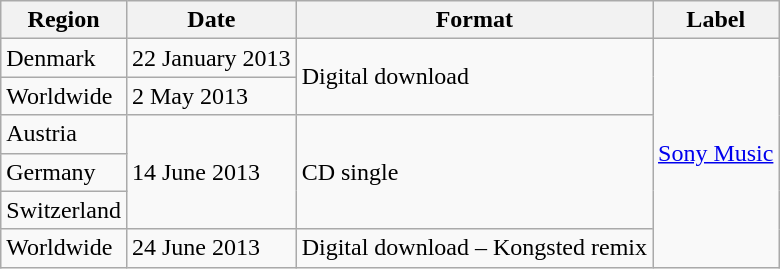<table class=wikitable>
<tr>
<th scope="col">Region</th>
<th scope="col">Date</th>
<th scope="col">Format</th>
<th scope="col">Label</th>
</tr>
<tr>
<td>Denmark</td>
<td>22 January 2013</td>
<td rowspan="2">Digital download</td>
<td rowspan="6"><a href='#'>Sony Music</a></td>
</tr>
<tr>
<td>Worldwide</td>
<td>2 May 2013</td>
</tr>
<tr>
<td>Austria</td>
<td rowspan="3">14 June 2013</td>
<td rowspan="3">CD single</td>
</tr>
<tr>
<td>Germany</td>
</tr>
<tr>
<td>Switzerland</td>
</tr>
<tr>
<td>Worldwide</td>
<td>24 June 2013</td>
<td>Digital download – Kongsted remix</td>
</tr>
</table>
